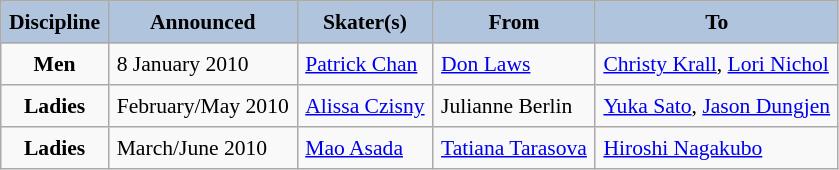<table border="2" cellpadding="5" cellspacing="0" style="margin: 1em 1em 1em 0; background: #f9f9f9; border: 1px #aaa solid; border-collapse: collapse; font-size: 90%;">
<tr bgcolor="#B0C4DE" align="center">
<th>Discipline</th>
<th>Announced</th>
<th>Skater(s)</th>
<th>From</th>
<th>To</th>
</tr>
<tr>
<th>Men</th>
<td>8 January 2010</td>
<td><a href='#'>Patrick Chan</a></td>
<td><a href='#'>Don Laws</a></td>
<td><a href='#'>Christy Krall</a>, <a href='#'>Lori Nichol</a></td>
</tr>
<tr>
<th>Ladies</th>
<td>February/May 2010</td>
<td><a href='#'>Alissa Czisny</a></td>
<td>Julianne Berlin</td>
<td><a href='#'>Yuka Sato</a>, <a href='#'>Jason Dungjen</a></td>
</tr>
<tr>
<th>Ladies</th>
<td>March/June 2010</td>
<td><a href='#'>Mao Asada</a></td>
<td><a href='#'>Tatiana Tarasova</a></td>
<td><a href='#'>Hiroshi Nagakubo</a></td>
</tr>
</table>
